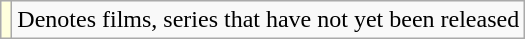<table class="wikitable">
<tr>
<td style="background:#FFFFDD;"></td>
<td>Denotes films, series that have not yet been released</td>
</tr>
</table>
